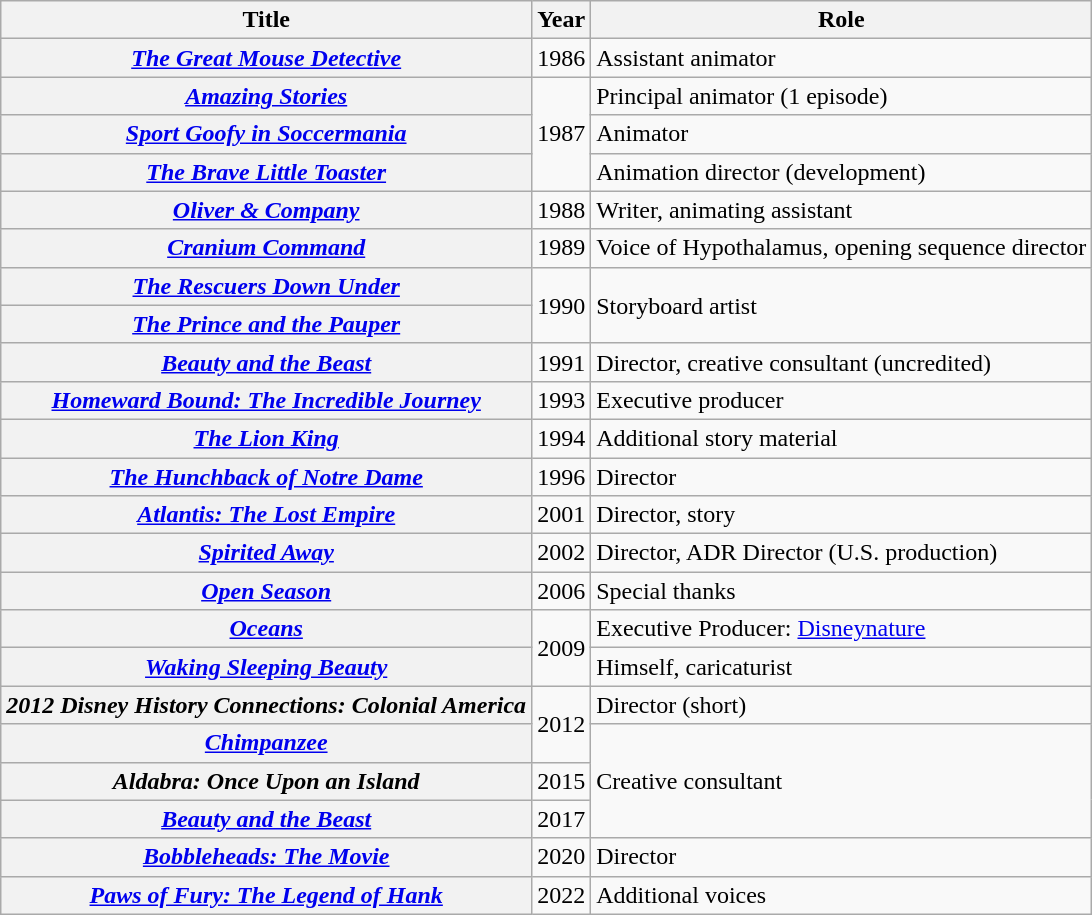<table class="wikitable plainrowheaders sortable">
<tr>
<th scope="col">Title</th>
<th scope="col">Year</th>
<th scope="col">Role</th>
</tr>
<tr>
<th scope="row"><em><a href='#'>The Great Mouse Detective</a></em></th>
<td>1986</td>
<td>Assistant animator</td>
</tr>
<tr>
<th scope="row"><em><a href='#'>Amazing Stories</a></em></th>
<td rowspan=3>1987</td>
<td>Principal animator (1 episode)</td>
</tr>
<tr>
<th scope="row"><em><a href='#'>Sport Goofy in Soccermania</a></em></th>
<td>Animator</td>
</tr>
<tr>
<th scope="row"><em><a href='#'>The Brave Little Toaster</a></em></th>
<td>Animation director (development)</td>
</tr>
<tr>
<th scope="row"><em><a href='#'>Oliver & Company</a></em></th>
<td>1988</td>
<td>Writer, animating assistant</td>
</tr>
<tr>
<th scope="row"><em><a href='#'>Cranium Command</a></em></th>
<td>1989</td>
<td>Voice of Hypothalamus, opening sequence director</td>
</tr>
<tr>
<th scope="row"><em><a href='#'>The Rescuers Down Under</a></em></th>
<td rowspan=2>1990</td>
<td rowspan=2>Storyboard artist</td>
</tr>
<tr>
<th scope="row"><em><a href='#'>The Prince and the Pauper</a></em></th>
</tr>
<tr>
<th scope="row"><em><a href='#'>Beauty and the Beast</a></em></th>
<td>1991</td>
<td>Director, creative consultant (uncredited)</td>
</tr>
<tr>
<th scope="row"><em><a href='#'>Homeward Bound: The Incredible Journey</a></em></th>
<td>1993</td>
<td>Executive producer</td>
</tr>
<tr>
<th scope="row"><em><a href='#'>The Lion King</a></em></th>
<td>1994</td>
<td>Additional story material</td>
</tr>
<tr>
<th scope="row"><em><a href='#'>The Hunchback of Notre Dame</a></em></th>
<td>1996</td>
<td>Director</td>
</tr>
<tr>
<th scope="row"><em><a href='#'>Atlantis: The Lost Empire</a></em></th>
<td>2001</td>
<td>Director, story</td>
</tr>
<tr>
<th scope="row"><em><a href='#'>Spirited Away</a></em></th>
<td>2002</td>
<td>Director, ADR Director (U.S. production)</td>
</tr>
<tr>
<th scope="row"><em><a href='#'>Open Season</a></em></th>
<td>2006</td>
<td>Special thanks</td>
</tr>
<tr>
<th scope="row"><em><a href='#'>Oceans</a></em></th>
<td rowspan=2>2009</td>
<td>Executive Producer: <a href='#'>Disneynature</a></td>
</tr>
<tr>
<th scope="row"><em><a href='#'>Waking Sleeping Beauty</a></em></th>
<td>Himself, caricaturist</td>
</tr>
<tr>
<th scope="row"><em>2012 Disney History Connections: Colonial America</em></th>
<td rowspan="2">2012</td>
<td>Director (short)</td>
</tr>
<tr>
<th scope="row"><em><a href='#'>Chimpanzee</a></em></th>
<td rowspan=3>Creative consultant</td>
</tr>
<tr>
<th scope="row"><em>Aldabra: Once Upon an Island</em></th>
<td>2015</td>
</tr>
<tr>
<th scope="row"><em><a href='#'>Beauty and the Beast</a></em></th>
<td>2017</td>
</tr>
<tr>
<th scope="row"><em><a href='#'>Bobbleheads: The Movie</a></em></th>
<td>2020</td>
<td>Director</td>
</tr>
<tr>
<th scope="row"><em><a href='#'>Paws of Fury: The Legend of Hank</a></em></th>
<td>2022</td>
<td>Additional voices</td>
</tr>
</table>
